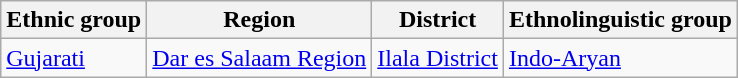<table class="wikitable sortable">
<tr>
<th>Ethnic group</th>
<th>Region</th>
<th>District</th>
<th>Ethnolinguistic group</th>
</tr>
<tr>
<td><a href='#'>Gujarati</a></td>
<td><a href='#'>Dar es Salaam Region</a></td>
<td><a href='#'>Ilala District</a></td>
<td><a href='#'>Indo-Aryan</a></td>
</tr>
</table>
